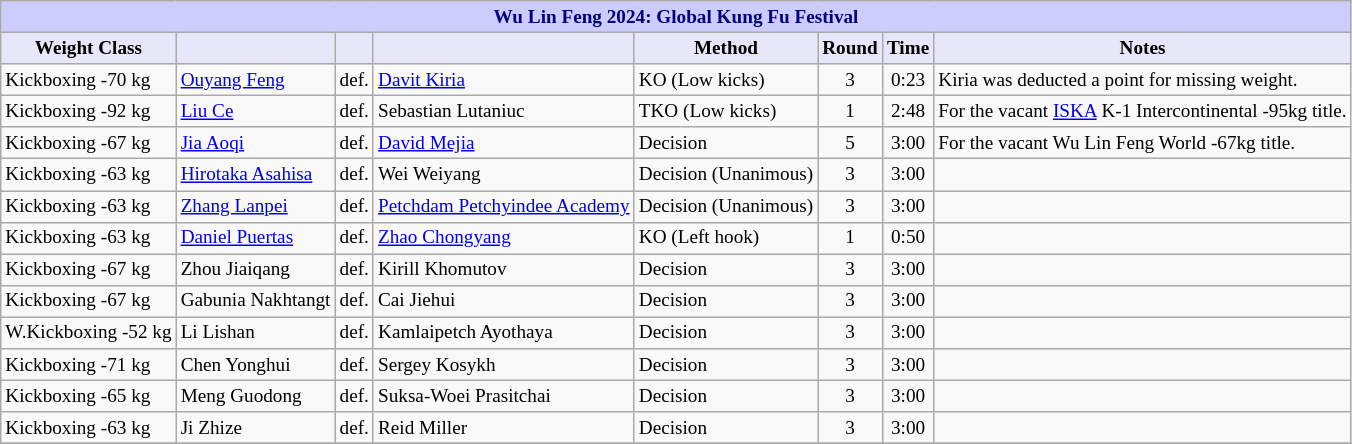<table class="wikitable" style="font-size: 80%;">
<tr>
<th colspan="8" style="background-color: #ccf; color: #000080; text-align: center;">Wu Lin Feng 2024: Global Kung Fu Festival</th>
</tr>
<tr>
<th colspan="1" style="background-color: #E6E8FA; color: #000000; text-align: center;">Weight Class</th>
<th colspan="1" style="background-color: #E6E8FA; color: #000000; text-align: center;"></th>
<th colspan="1" style="background-color: #E6E8FA; color: #000000; text-align: center;"></th>
<th colspan="1" style="background-color: #E6E8FA; color: #000000; text-align: center;"></th>
<th colspan="1" style="background-color: #E6E8FA; color: #000000; text-align: center;">Method</th>
<th colspan="1" style="background-color: #E6E8FA; color: #000000; text-align: center;">Round</th>
<th colspan="1" style="background-color: #E6E8FA; color: #000000; text-align: center;">Time</th>
<th colspan="1" style="background-color: #E6E8FA; color: #000000; text-align: center;">Notes</th>
</tr>
<tr>
<td>Kickboxing -70 kg</td>
<td> <a href='#'>Ouyang Feng</a></td>
<td align=center>def.</td>
<td> <a href='#'>Davit Kiria</a></td>
<td>KO (Low kicks)</td>
<td align=center>3</td>
<td align=center>0:23</td>
<td>Kiria was deducted a point for missing weight.</td>
</tr>
<tr>
<td>Kickboxing -92 kg</td>
<td> <a href='#'>Liu Ce</a></td>
<td align=center>def.</td>
<td> Sebastian Lutaniuc</td>
<td>TKO (Low kicks)</td>
<td align=center>1</td>
<td align=center>2:48</td>
<td>For the vacant <a href='#'>ISKA</a> K-1 Intercontinental -95kg title.</td>
</tr>
<tr>
<td>Kickboxing -67 kg</td>
<td> <a href='#'>Jia Aoqi</a></td>
<td align=center>def.</td>
<td> <a href='#'>David Mejia</a></td>
<td>Decision</td>
<td align=center>5</td>
<td align=center>3:00</td>
<td>For the vacant Wu Lin Feng World -67kg title.</td>
</tr>
<tr>
<td>Kickboxing -63 kg</td>
<td> <a href='#'>Hirotaka Asahisa</a></td>
<td align=center>def.</td>
<td> Wei Weiyang</td>
<td>Decision (Unanimous)</td>
<td align=center>3</td>
<td align=center>3:00</td>
<td></td>
</tr>
<tr>
<td>Kickboxing -63 kg</td>
<td> <a href='#'>Zhang Lanpei</a></td>
<td align=center>def.</td>
<td> <a href='#'>Petchdam Petchyindee Academy</a></td>
<td>Decision (Unanimous)</td>
<td align=center>3</td>
<td align=center>3:00</td>
<td></td>
</tr>
<tr>
<td>Kickboxing -63 kg</td>
<td> <a href='#'>Daniel Puertas</a></td>
<td align=center>def.</td>
<td> <a href='#'>Zhao Chongyang</a></td>
<td>KO (Left hook)</td>
<td align=center>1</td>
<td align=center>0:50</td>
<td></td>
</tr>
<tr>
<td>Kickboxing -67 kg</td>
<td> Zhou Jiaiqang</td>
<td align=center>def.</td>
<td> Kirill Khomutov</td>
<td>Decision</td>
<td align=center>3</td>
<td align=center>3:00</td>
<td></td>
</tr>
<tr>
<td>Kickboxing -67 kg</td>
<td> Gabunia Nakhtangt</td>
<td align=center>def.</td>
<td> Cai Jiehui</td>
<td>Decision</td>
<td align=center>3</td>
<td align=center>3:00</td>
<td></td>
</tr>
<tr>
<td>W.Kickboxing -52 kg</td>
<td> Li Lishan</td>
<td align=center>def.</td>
<td> Kamlaipetch Ayothaya</td>
<td>Decision</td>
<td align=center>3</td>
<td align=center>3:00</td>
<td></td>
</tr>
<tr>
<td>Kickboxing -71 kg</td>
<td> Chen Yonghui</td>
<td align=center>def.</td>
<td> Sergey Kosykh</td>
<td>Decision</td>
<td align=center>3</td>
<td align=center>3:00</td>
<td></td>
</tr>
<tr>
<td>Kickboxing -65 kg</td>
<td> Meng Guodong</td>
<td align=center>def.</td>
<td> Suksa-Woei Prasitchai</td>
<td>Decision</td>
<td align=center>3</td>
<td align=center>3:00</td>
<td></td>
</tr>
<tr>
<td>Kickboxing -63 kg</td>
<td> Ji Zhize</td>
<td align=center>def.</td>
<td> Reid Miller</td>
<td>Decision</td>
<td align=center>3</td>
<td align=center>3:00</td>
<td></td>
</tr>
<tr>
</tr>
</table>
